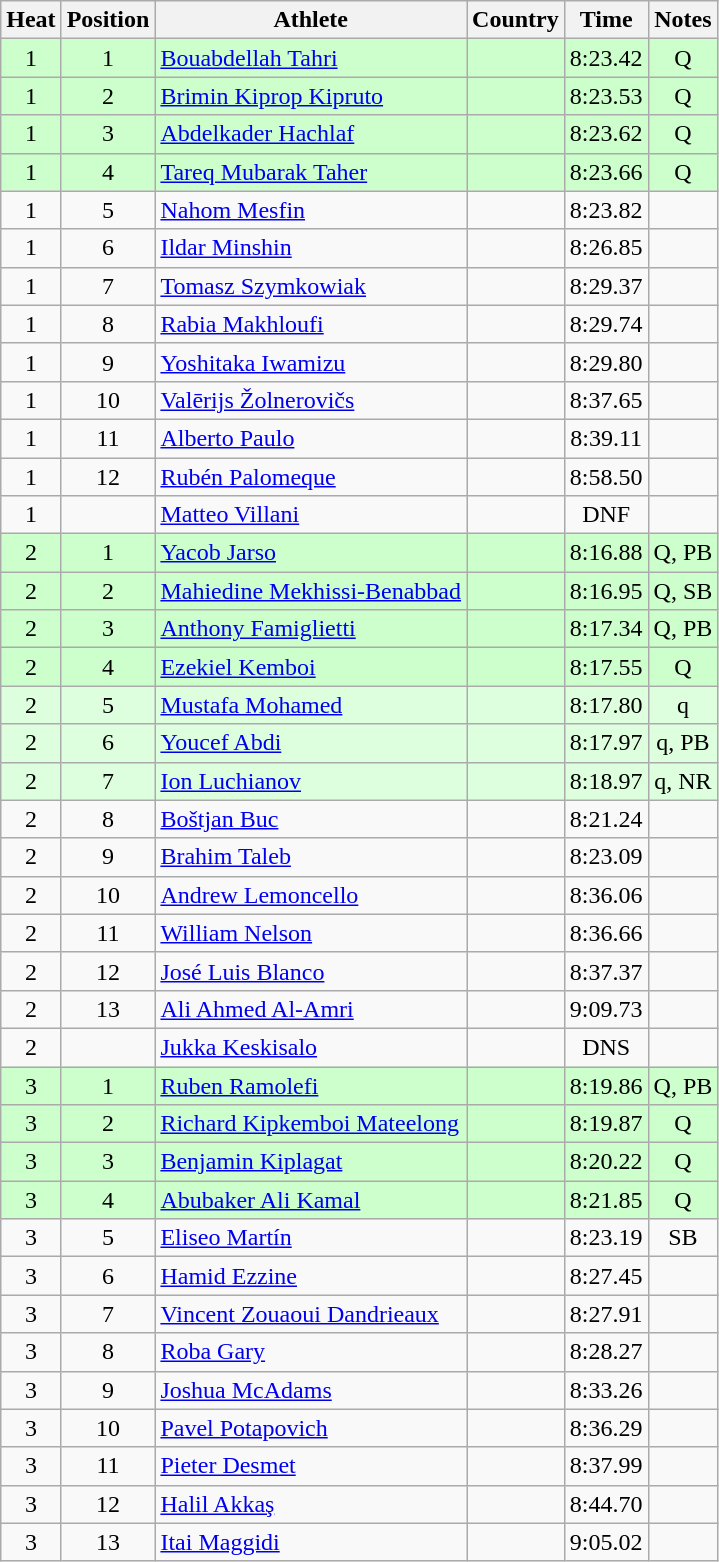<table class="wikitable sortable" style="text-align:center">
<tr>
<th>Heat</th>
<th>Position</th>
<th>Athlete</th>
<th>Country</th>
<th>Time</th>
<th>Notes</th>
</tr>
<tr bgcolor=ccffcc>
<td>1</td>
<td>1</td>
<td align=left><a href='#'>Bouabdellah Tahri</a></td>
<td align=left></td>
<td>8:23.42</td>
<td>Q</td>
</tr>
<tr bgcolor=ccffcc>
<td>1</td>
<td>2</td>
<td align=left><a href='#'>Brimin Kiprop Kipruto</a></td>
<td align=left></td>
<td>8:23.53</td>
<td>Q</td>
</tr>
<tr bgcolor=ccffcc>
<td>1</td>
<td>3</td>
<td align=left><a href='#'>Abdelkader Hachlaf</a></td>
<td align=left></td>
<td>8:23.62</td>
<td>Q</td>
</tr>
<tr bgcolor=ccffcc>
<td>1</td>
<td>4</td>
<td align=left><a href='#'>Tareq Mubarak Taher</a></td>
<td align=left></td>
<td>8:23.66</td>
<td>Q</td>
</tr>
<tr>
<td>1</td>
<td>5</td>
<td align=left><a href='#'>Nahom Mesfin</a></td>
<td align=left></td>
<td>8:23.82</td>
<td></td>
</tr>
<tr>
<td>1</td>
<td>6</td>
<td align=left><a href='#'>Ildar Minshin</a></td>
<td align=left></td>
<td>8:26.85</td>
<td></td>
</tr>
<tr>
<td>1</td>
<td>7</td>
<td align=left><a href='#'>Tomasz Szymkowiak</a></td>
<td align=left></td>
<td>8:29.37</td>
<td></td>
</tr>
<tr>
<td>1</td>
<td>8</td>
<td align=left><a href='#'>Rabia Makhloufi</a></td>
<td align=left></td>
<td>8:29.74</td>
<td></td>
</tr>
<tr>
<td>1</td>
<td>9</td>
<td align=left><a href='#'>Yoshitaka Iwamizu</a></td>
<td align=left></td>
<td>8:29.80</td>
<td></td>
</tr>
<tr>
<td>1</td>
<td>10</td>
<td align=left><a href='#'>Valērijs Žolnerovičs</a></td>
<td align=left></td>
<td>8:37.65</td>
<td></td>
</tr>
<tr>
<td>1</td>
<td>11</td>
<td align=left><a href='#'>Alberto Paulo</a></td>
<td align=left></td>
<td>8:39.11</td>
<td></td>
</tr>
<tr>
<td>1</td>
<td>12</td>
<td align=left><a href='#'>Rubén Palomeque</a></td>
<td align=left></td>
<td>8:58.50</td>
<td></td>
</tr>
<tr>
<td>1</td>
<td></td>
<td align=left><a href='#'>Matteo Villani</a></td>
<td align=left></td>
<td>DNF</td>
<td></td>
</tr>
<tr bgcolor=ccffcc>
<td>2</td>
<td>1</td>
<td align=left><a href='#'>Yacob Jarso</a></td>
<td align=left></td>
<td>8:16.88</td>
<td>Q, PB</td>
</tr>
<tr bgcolor=ccffcc>
<td>2</td>
<td>2</td>
<td align=left><a href='#'>Mahiedine Mekhissi-Benabbad</a></td>
<td align=left></td>
<td>8:16.95</td>
<td>Q, SB</td>
</tr>
<tr bgcolor=ccffcc>
<td>2</td>
<td>3</td>
<td align=left><a href='#'>Anthony Famiglietti</a></td>
<td align=left></td>
<td>8:17.34</td>
<td>Q, PB</td>
</tr>
<tr bgcolor=ccffcc>
<td>2</td>
<td>4</td>
<td align=left><a href='#'>Ezekiel Kemboi</a></td>
<td align=left></td>
<td>8:17.55</td>
<td>Q</td>
</tr>
<tr bgcolor=ddffdd>
<td>2</td>
<td>5</td>
<td align=left><a href='#'>Mustafa Mohamed</a></td>
<td align=left></td>
<td>8:17.80</td>
<td>q</td>
</tr>
<tr bgcolor=ddffdd>
<td>2</td>
<td>6</td>
<td align=left><a href='#'>Youcef Abdi</a></td>
<td align=left></td>
<td>8:17.97</td>
<td>q, PB</td>
</tr>
<tr bgcolor=ddffdd>
<td>2</td>
<td>7</td>
<td align=left><a href='#'>Ion Luchianov</a></td>
<td align=left></td>
<td>8:18.97</td>
<td>q, NR</td>
</tr>
<tr>
<td>2</td>
<td>8</td>
<td align=left><a href='#'>Boštjan Buc</a></td>
<td align=left></td>
<td>8:21.24</td>
<td></td>
</tr>
<tr>
<td>2</td>
<td>9</td>
<td align=left><a href='#'>Brahim Taleb</a></td>
<td align=left></td>
<td>8:23.09</td>
<td></td>
</tr>
<tr>
<td>2</td>
<td>10</td>
<td align=left><a href='#'>Andrew Lemoncello</a></td>
<td align=left></td>
<td>8:36.06</td>
<td></td>
</tr>
<tr>
<td>2</td>
<td>11</td>
<td align=left><a href='#'>William Nelson</a></td>
<td align=left></td>
<td>8:36.66</td>
<td></td>
</tr>
<tr>
<td>2</td>
<td>12</td>
<td align=left><a href='#'>José Luis Blanco</a></td>
<td align=left></td>
<td>8:37.37</td>
<td></td>
</tr>
<tr>
<td>2</td>
<td>13</td>
<td align=left><a href='#'>Ali Ahmed Al-Amri</a></td>
<td align=left></td>
<td>9:09.73</td>
<td></td>
</tr>
<tr>
<td>2</td>
<td></td>
<td align=left><a href='#'>Jukka Keskisalo</a></td>
<td align=left></td>
<td>DNS</td>
<td></td>
</tr>
<tr bgcolor=ccffcc>
<td>3</td>
<td>1</td>
<td align=left><a href='#'>Ruben Ramolefi</a></td>
<td align=left></td>
<td>8:19.86</td>
<td>Q, PB</td>
</tr>
<tr bgcolor=ccffcc>
<td>3</td>
<td>2</td>
<td align=left><a href='#'>Richard Kipkemboi Mateelong</a></td>
<td align=left></td>
<td>8:19.87</td>
<td>Q</td>
</tr>
<tr bgcolor=ccffcc>
<td>3</td>
<td>3</td>
<td align=left><a href='#'>Benjamin Kiplagat</a></td>
<td align=left></td>
<td>8:20.22</td>
<td>Q</td>
</tr>
<tr bgcolor=ccffcc>
<td>3</td>
<td>4</td>
<td align=left><a href='#'>Abubaker Ali Kamal</a></td>
<td align=left></td>
<td>8:21.85</td>
<td>Q</td>
</tr>
<tr>
<td>3</td>
<td>5</td>
<td align=left><a href='#'>Eliseo Martín</a></td>
<td align=left></td>
<td>8:23.19</td>
<td>SB</td>
</tr>
<tr>
<td>3</td>
<td>6</td>
<td align=left><a href='#'>Hamid Ezzine</a></td>
<td align=left></td>
<td>8:27.45</td>
<td></td>
</tr>
<tr>
<td>3</td>
<td>7</td>
<td align=left><a href='#'>Vincent Zouaoui Dandrieaux</a></td>
<td align=left></td>
<td>8:27.91</td>
<td></td>
</tr>
<tr>
<td>3</td>
<td>8</td>
<td align=left><a href='#'>Roba Gary</a></td>
<td align=left></td>
<td>8:28.27</td>
<td></td>
</tr>
<tr>
<td>3</td>
<td>9</td>
<td align=left><a href='#'>Joshua McAdams</a></td>
<td align=left></td>
<td>8:33.26</td>
<td></td>
</tr>
<tr>
<td>3</td>
<td>10</td>
<td align=left><a href='#'>Pavel Potapovich</a></td>
<td align=left></td>
<td>8:36.29</td>
<td></td>
</tr>
<tr>
<td>3</td>
<td>11</td>
<td align=left><a href='#'>Pieter Desmet</a></td>
<td align=left></td>
<td>8:37.99</td>
<td></td>
</tr>
<tr>
<td>3</td>
<td>12</td>
<td align=left><a href='#'>Halil Akkaş</a></td>
<td align=left></td>
<td>8:44.70</td>
<td></td>
</tr>
<tr>
<td>3</td>
<td>13</td>
<td align=left><a href='#'>Itai Maggidi</a></td>
<td align=left></td>
<td>9:05.02</td>
<td></td>
</tr>
</table>
